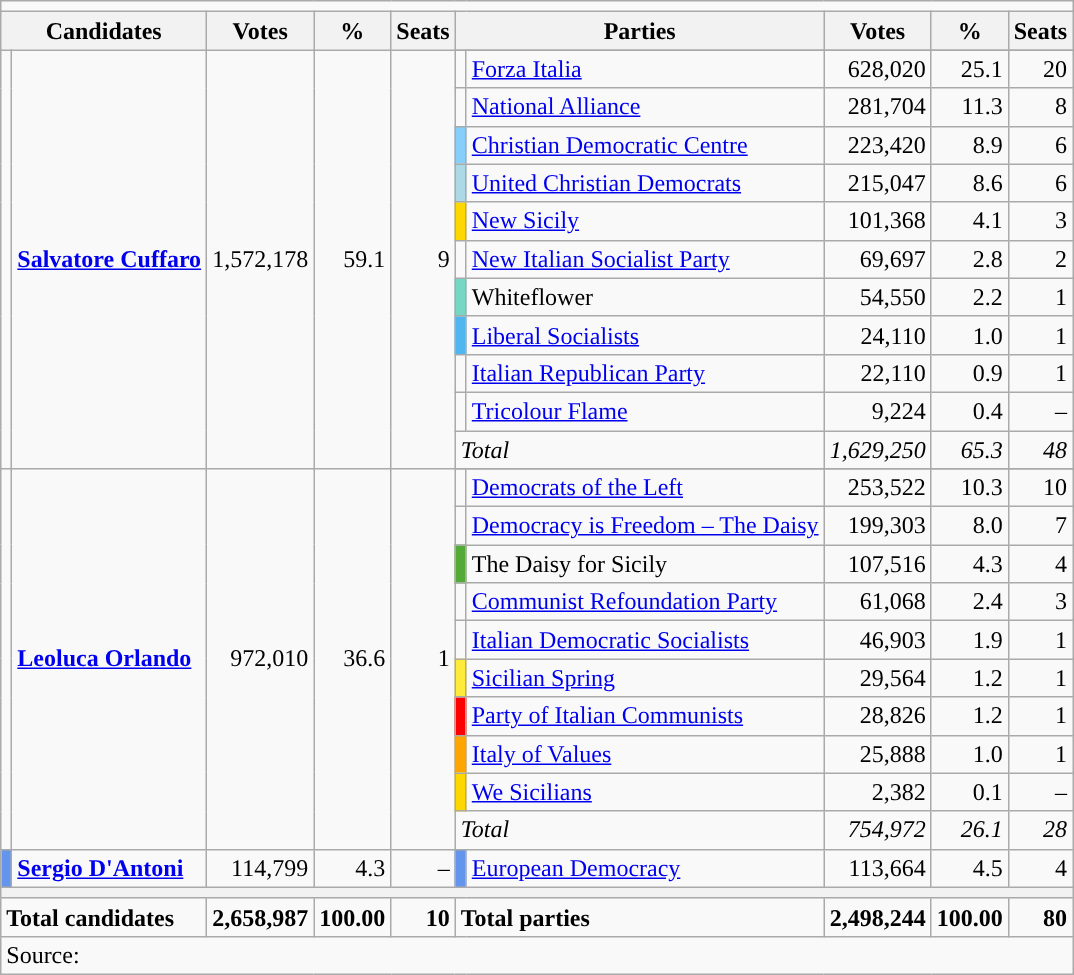<table class="wikitable">
<tr>
<td colspan=10></td>
</tr>
<tr>
<th colspan=2>Candidates</th>
<th>Votes</th>
<th>%</th>
<th>Seats</th>
<th colspan=2>Parties</th>
<th>Votes</th>
<th>%</th>
<th>Seats</th>
</tr>
<tr>
<td rowspan=12></td>
<td rowspan=12><strong><a href='#'>Salvatore Cuffaro</a></strong></td>
<td rowspan=12 align=right>1,572,178</td>
<td rowspan=12 align=right>59.1</td>
<td rowspan=12 align=right>9</td>
</tr>
<tr>
<td></td>
<td><a href='#'>Forza Italia</a></td>
<td align=right>628,020</td>
<td align=right>25.1</td>
<td align=right>20</td>
</tr>
<tr>
<td></td>
<td><a href='#'>National Alliance</a></td>
<td align=right>281,704</td>
<td align=right>11.3</td>
<td align=right>8</td>
</tr>
<tr>
<td bgcolor="lightskyblue"></td>
<td><a href='#'>Christian Democratic Centre</a></td>
<td align=right>223,420</td>
<td align=right>8.9</td>
<td align=right>6</td>
</tr>
<tr>
<td bgcolor="lightblue"></td>
<td><a href='#'>United Christian Democrats</a></td>
<td align=right>215,047</td>
<td align=right>8.6</td>
<td align=right>6</td>
</tr>
<tr>
<td bgcolor="gold"></td>
<td><a href='#'>New Sicily</a></td>
<td align=right>101,368</td>
<td align=right>4.1</td>
<td align=right>3</td>
</tr>
<tr>
<td></td>
<td><a href='#'>New Italian Socialist Party</a></td>
<td align=right>69,697</td>
<td align=right>2.8</td>
<td align=right>2</td>
</tr>
<tr>
<td bgcolor="#76D7C4"></td>
<td>Whiteflower</td>
<td align=right>54,550</td>
<td align=right>2.2</td>
<td align=right>1</td>
</tr>
<tr>
<td bgcolor="#51B6F0"></td>
<td><a href='#'>Liberal Socialists</a></td>
<td align=right>24,110</td>
<td align=right>1.0</td>
<td align=right>1</td>
</tr>
<tr>
<td></td>
<td><a href='#'>Italian Republican Party</a></td>
<td align=right>22,110</td>
<td align=right>0.9</td>
<td align=right>1</td>
</tr>
<tr>
<td></td>
<td><a href='#'>Tricolour Flame</a></td>
<td align=right>9,224</td>
<td align=right>0.4</td>
<td align=right>–</td>
</tr>
<tr>
<td colspan=2><em>Total</em></td>
<td align=right><em>1,629,250</em></td>
<td align=right><em>65.3</em></td>
<td align=right><em>48</em></td>
</tr>
<tr>
<td rowspan=11></td>
<td rowspan=11><strong><a href='#'>Leoluca Orlando</a></strong></td>
<td rowspan=11 align=right>972,010</td>
<td rowspan=11 align=right>36.6</td>
<td rowspan=11 align=right>1</td>
</tr>
<tr>
<td></td>
<td><a href='#'>Democrats of the Left</a></td>
<td align=right>253,522</td>
<td align=right>10.3</td>
<td align=right>10</td>
</tr>
<tr>
<td></td>
<td><a href='#'>Democracy is Freedom – The Daisy</a></td>
<td align=right>199,303</td>
<td align=right>8.0</td>
<td align=right>7</td>
</tr>
<tr>
<td bgcolor="#54AA36"></td>
<td>The Daisy for Sicily</td>
<td align=right>107,516</td>
<td align=right>4.3</td>
<td align=right>4</td>
</tr>
<tr>
<td></td>
<td><a href='#'>Communist Refoundation Party</a></td>
<td align=right>61,068</td>
<td align=right>2.4</td>
<td align=right>3</td>
</tr>
<tr>
<td></td>
<td><a href='#'>Italian Democratic Socialists</a></td>
<td align=right>46,903</td>
<td align=right>1.9</td>
<td align=right>1</td>
</tr>
<tr>
<td bgcolor="#FFEB3B"></td>
<td><a href='#'>Sicilian Spring</a></td>
<td align=right>29,564</td>
<td align=right>1.2</td>
<td align=right>1</td>
</tr>
<tr>
<td bgcolor="#FF0000"></td>
<td><a href='#'>Party of Italian Communists</a></td>
<td align=right>28,826</td>
<td align=right>1.2</td>
<td align=right>1</td>
</tr>
<tr>
<td bgcolor="orange"></td>
<td><a href='#'>Italy of Values</a></td>
<td align=right>25,888</td>
<td align=right>1.0</td>
<td align=right>1</td>
</tr>
<tr>
<td bgcolor="gold"></td>
<td><a href='#'>We Sicilians</a></td>
<td align=right>2,382</td>
<td align=right>0.1</td>
<td align=right>–</td>
</tr>
<tr>
<td colspan=2><em>Total</em></td>
<td align=right><em>754,972</em></td>
<td align=right><em>26.1</em></td>
<td align=right><em>28</em></td>
</tr>
<tr>
<td bgcolor="#6495ed"></td>
<td><strong><a href='#'>Sergio D'Antoni</a></strong></td>
<td align=right>114,799</td>
<td align=right>4.3</td>
<td align=right>–</td>
<td bgcolor="#6495ed"></td>
<td><a href='#'>European Democracy</a></td>
<td align=right>113,664</td>
<td align=right>4.5</td>
<td align=right>4</td>
</tr>
<tr>
<th colspan=10></th>
</tr>
<tr>
<td colspan=2><strong>Total candidates</strong></td>
<td align=right><strong>2,658,987</strong></td>
<td align=right><strong>100.00</strong></td>
<td align=right><strong>10</strong></td>
<td colspan=2><strong>Total parties</strong></td>
<td align=right><strong>2,498,244</strong></td>
<td align=right><strong>100.00</strong></td>
<td align=right><strong>80 </strong></td>
</tr>
<tr>
<td colspan=10>Source:  </td>
</tr>
</table>
